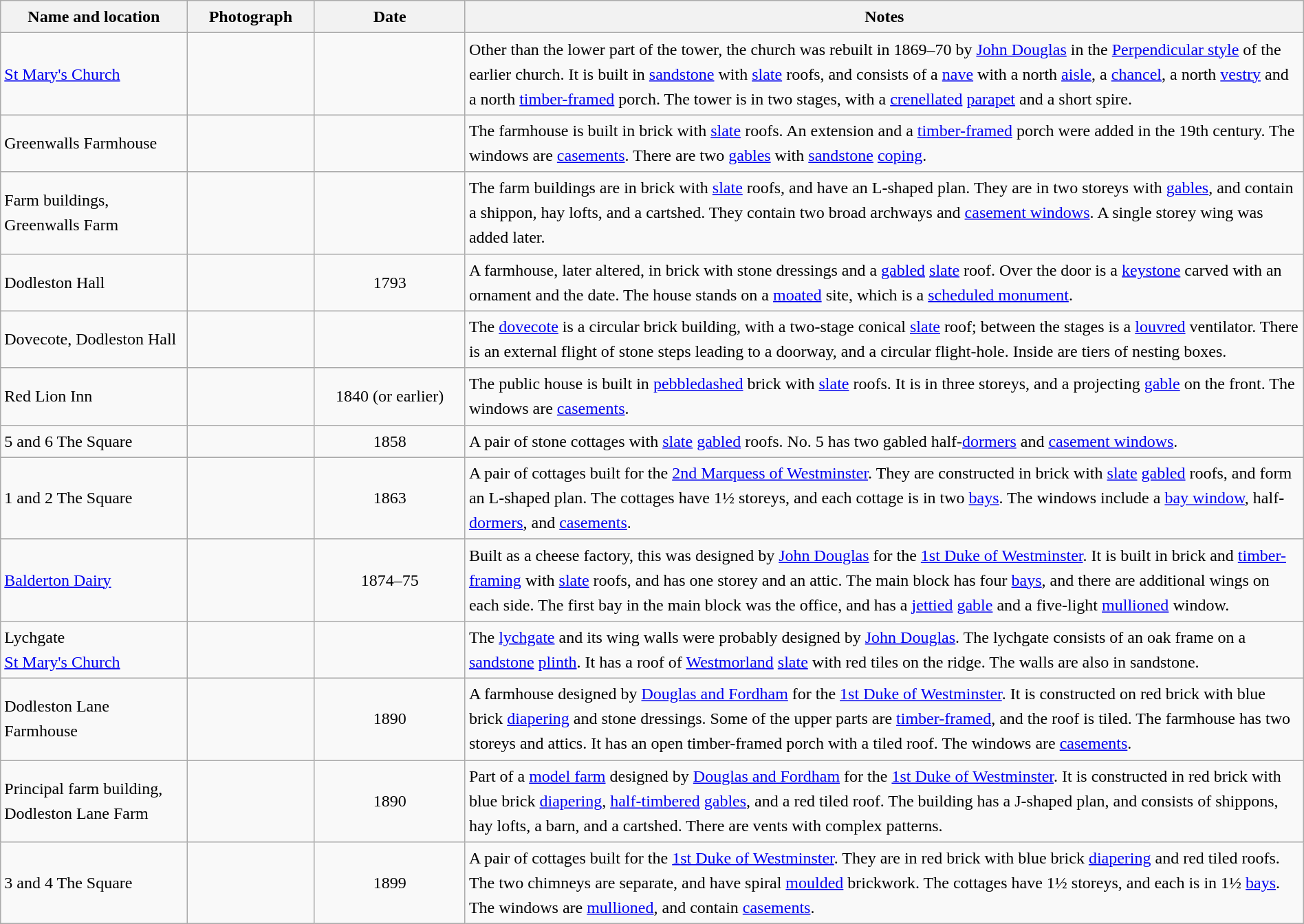<table class="wikitable sortable plainrowheaders" style="width:100%;border:0px;text-align:left;line-height:150%;">
<tr>
<th scope="col"  style="width:150px">Name and location</th>
<th scope="col"  style="width:100px" class="unsortable">Photograph</th>
<th scope="col"  style="width:120px">Date</th>
<th scope="col"  style="width:700px" class="unsortable">Notes</th>
</tr>
<tr>
<td><a href='#'>St Mary's Church</a><br><small></small></td>
<td></td>
<td align="center"></td>
<td>Other than the lower part of the tower, the church was rebuilt in 1869–70 by <a href='#'>John Douglas</a> in the <a href='#'>Perpendicular style</a> of the earlier church.  It is built in <a href='#'>sandstone</a> with <a href='#'>slate</a> roofs, and consists of a <a href='#'>nave</a> with a north <a href='#'>aisle</a>, a <a href='#'>chancel</a>, a north <a href='#'>vestry</a> and a north <a href='#'>timber-framed</a> porch.  The tower is in two stages, with a <a href='#'>crenellated</a> <a href='#'>parapet</a> and a short spire.</td>
</tr>
<tr>
<td>Greenwalls Farmhouse<br><small></small></td>
<td></td>
<td align="center"></td>
<td>The farmhouse is built in brick with <a href='#'>slate</a> roofs.  An extension and a <a href='#'>timber-framed</a> porch were added in the 19th century.  The windows are <a href='#'>casements</a>.  There are two <a href='#'>gables</a> with <a href='#'>sandstone</a> <a href='#'>coping</a>.</td>
</tr>
<tr>
<td>Farm buildings,<br>Greenwalls Farm<br><small></small></td>
<td></td>
<td align="center"></td>
<td>The farm buildings are in brick with <a href='#'>slate</a> roofs, and have an L-shaped plan.  They are in two storeys with <a href='#'>gables</a>, and contain a shippon, hay lofts, and a cartshed.  They contain two broad archways and <a href='#'>casement windows</a>.  A single storey wing was added later.</td>
</tr>
<tr>
<td>Dodleston Hall<br><small></small></td>
<td></td>
<td align="center">1793</td>
<td>A farmhouse, later altered, in brick with stone dressings and a <a href='#'>gabled</a> <a href='#'>slate</a> roof.  Over the door is a <a href='#'>keystone</a> carved with an ornament and the date.  The house stands on a <a href='#'>moated</a> site, which is a <a href='#'>scheduled monument</a>.</td>
</tr>
<tr>
<td>Dovecote, Dodleston Hall<br><small></small></td>
<td></td>
<td align="center"></td>
<td>The <a href='#'>dovecote</a> is a circular brick building, with a two-stage conical <a href='#'>slate</a> roof; between the stages is a <a href='#'>louvred</a> ventilator.  There is an external flight of stone steps leading to a doorway, and a circular flight-hole.  Inside are tiers of nesting boxes.</td>
</tr>
<tr>
<td>Red Lion Inn<br><small></small></td>
<td></td>
<td align="center">1840 (or earlier)</td>
<td>The public house is built in <a href='#'>pebbledashed</a> brick with <a href='#'>slate</a> roofs.  It is in three storeys, and a projecting <a href='#'>gable</a> on the front.  The windows are <a href='#'>casements</a>.</td>
</tr>
<tr>
<td>5 and 6 The Square<br><small></small></td>
<td></td>
<td align="center">1858</td>
<td>A pair of stone cottages with <a href='#'>slate</a> <a href='#'>gabled</a> roofs.  No. 5 has two gabled half-<a href='#'>dormers</a> and <a href='#'>casement windows</a>.</td>
</tr>
<tr>
<td>1 and 2 The Square<br><small></small></td>
<td></td>
<td align="center">1863</td>
<td>A pair of cottages built for the <a href='#'>2nd Marquess of Westminster</a>.  They are constructed in brick with <a href='#'>slate</a> <a href='#'>gabled</a> roofs, and form an L-shaped plan.  The cottages have 1½ storeys, and each cottage is in two <a href='#'>bays</a>.  The windows include a <a href='#'>bay window</a>, half-<a href='#'>dormers</a>, and <a href='#'>casements</a>.</td>
</tr>
<tr>
<td><a href='#'>Balderton Dairy</a><br><small></small></td>
<td></td>
<td align="center">1874–75</td>
<td>Built as a cheese factory, this was designed by <a href='#'>John Douglas</a> for the <a href='#'>1st&nbsp;Duke of Westminster</a>.  It is built in brick and <a href='#'>timber-framing</a> with <a href='#'>slate</a> roofs, and has one storey and an attic.  The main block has four <a href='#'>bays</a>, and there are additional wings on each side.  The first bay in the main block was the office, and has a <a href='#'>jettied</a> <a href='#'>gable</a> and a five-light <a href='#'>mullioned</a> window.</td>
</tr>
<tr>
<td>Lychgate<br><a href='#'>St Mary's Church</a><br><small></small></td>
<td></td>
<td align="center"></td>
<td>The <a href='#'>lychgate</a> and its wing walls were probably designed by <a href='#'>John Douglas</a>.  The lychgate consists of an oak frame on a <a href='#'>sandstone</a> <a href='#'>plinth</a>.  It has a roof of <a href='#'>Westmorland</a> <a href='#'>slate</a> with red tiles on the ridge.  The walls are also in sandstone.</td>
</tr>
<tr>
<td>Dodleston Lane Farmhouse<br><small></small></td>
<td></td>
<td align="center">1890</td>
<td>A farmhouse designed by <a href='#'>Douglas and Fordham</a> for the <a href='#'>1st&nbsp;Duke of Westminster</a>.  It is constructed on red brick with blue brick <a href='#'>diapering</a> and stone dressings.  Some of the upper parts are <a href='#'>timber-framed</a>, and the roof is tiled.  The farmhouse has two storeys and attics.  It has an open timber-framed porch with a tiled roof.  The windows are <a href='#'>casements</a>.</td>
</tr>
<tr>
<td>Principal farm building,<br>Dodleston Lane Farm<br><small></small></td>
<td></td>
<td align="center">1890</td>
<td>Part of a <a href='#'>model farm</a> designed by <a href='#'>Douglas and Fordham</a> for the <a href='#'>1st&nbsp;Duke of Westminster</a>.  It is constructed in red brick with blue brick <a href='#'>diapering</a>, <a href='#'>half-timbered</a> <a href='#'>gables</a>, and a red tiled roof.  The building has a J-shaped plan, and consists of shippons, hay lofts, a barn, and a cartshed.  There are vents with complex patterns.</td>
</tr>
<tr>
<td>3 and 4 The Square<br><small></small></td>
<td></td>
<td align="center">1899</td>
<td>A pair of cottages built for the <a href='#'>1st&nbsp;Duke of Westminster</a>.  They are in red brick with blue brick <a href='#'>diapering</a> and red tiled roofs.  The two chimneys are separate, and have spiral <a href='#'>moulded</a> brickwork.  The cottages have 1½ storeys, and each is in 1½ <a href='#'>bays</a>.  The windows are <a href='#'>mullioned</a>, and contain <a href='#'>casements</a>.</td>
</tr>
<tr>
</tr>
</table>
